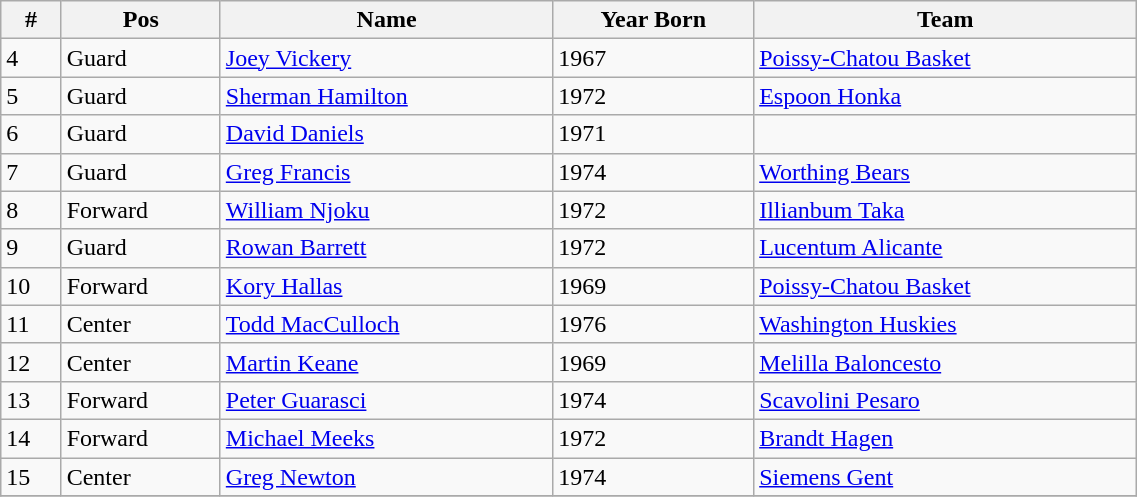<table class="wikitable" width=60%>
<tr>
<th>#</th>
<th>Pos</th>
<th>Name</th>
<th>Year Born</th>
<th>Team</th>
</tr>
<tr>
<td>4</td>
<td>Guard</td>
<td><a href='#'>Joey Vickery</a></td>
<td>1967</td>
<td> <a href='#'>Poissy-Chatou Basket</a></td>
</tr>
<tr>
<td>5</td>
<td>Guard</td>
<td><a href='#'>Sherman Hamilton</a></td>
<td>1972</td>
<td> <a href='#'>Espoon Honka</a></td>
</tr>
<tr>
<td>6</td>
<td>Guard</td>
<td><a href='#'>David Daniels</a></td>
<td>1971</td>
<td></td>
</tr>
<tr>
<td>7</td>
<td>Guard</td>
<td><a href='#'>Greg Francis</a></td>
<td>1974</td>
<td> <a href='#'>Worthing Bears</a></td>
</tr>
<tr>
<td>8</td>
<td>Forward</td>
<td><a href='#'>William Njoku</a></td>
<td>1972</td>
<td> <a href='#'>Illianbum Taka</a></td>
</tr>
<tr>
<td>9</td>
<td>Guard</td>
<td><a href='#'>Rowan Barrett</a></td>
<td>1972</td>
<td> <a href='#'>Lucentum Alicante</a></td>
</tr>
<tr>
<td>10</td>
<td>Forward</td>
<td><a href='#'>Kory Hallas</a></td>
<td>1969</td>
<td> <a href='#'>Poissy-Chatou Basket</a></td>
</tr>
<tr>
<td>11</td>
<td>Center</td>
<td><a href='#'>Todd MacCulloch</a></td>
<td>1976</td>
<td> <a href='#'>Washington Huskies</a></td>
</tr>
<tr>
<td>12</td>
<td>Center</td>
<td><a href='#'>Martin Keane</a></td>
<td>1969</td>
<td> <a href='#'>Melilla Baloncesto</a></td>
</tr>
<tr>
<td>13</td>
<td>Forward</td>
<td><a href='#'>Peter Guarasci</a></td>
<td>1974</td>
<td> <a href='#'>Scavolini Pesaro</a></td>
</tr>
<tr>
<td>14</td>
<td>Forward</td>
<td><a href='#'>Michael Meeks</a></td>
<td>1972</td>
<td> <a href='#'>Brandt Hagen</a></td>
</tr>
<tr>
<td>15</td>
<td>Center</td>
<td><a href='#'>Greg Newton</a></td>
<td>1974</td>
<td> <a href='#'>Siemens Gent</a></td>
</tr>
<tr>
</tr>
</table>
